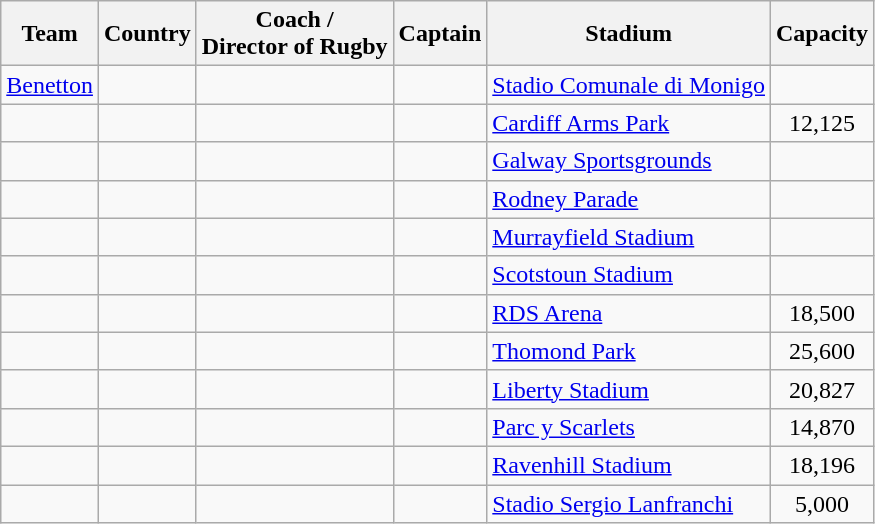<table class="wikitable sortable">
<tr>
<th>Team</th>
<th>Country</th>
<th>Coach /<br>Director of Rugby</th>
<th>Captain</th>
<th>Stadium</th>
<th>Capacity</th>
</tr>
<tr>
<td><a href='#'>Benetton</a></td>
<td></td>
<td></td>
<td></td>
<td><a href='#'>Stadio Comunale di Monigo</a></td>
<td style="text-align:center;"></td>
</tr>
<tr>
<td></td>
<td></td>
<td></td>
<td></td>
<td><a href='#'>Cardiff Arms Park</a></td>
<td style="text-align:center;">12,125</td>
</tr>
<tr>
<td></td>
<td></td>
<td></td>
<td></td>
<td><a href='#'>Galway Sportsgrounds</a></td>
<td style="text-align:center;"></td>
</tr>
<tr>
<td></td>
<td></td>
<td></td>
<td></td>
<td><a href='#'>Rodney Parade</a></td>
<td style="text-align:center;"></td>
</tr>
<tr>
<td></td>
<td></td>
<td></td>
<td></td>
<td><a href='#'>Murrayfield Stadium</a></td>
<td style="text-align:center;"></td>
</tr>
<tr>
<td></td>
<td></td>
<td></td>
<td> <br> </td>
<td><a href='#'>Scotstoun Stadium</a></td>
<td style="text-align:center;"></td>
</tr>
<tr>
<td></td>
<td></td>
<td></td>
<td></td>
<td><a href='#'>RDS Arena</a></td>
<td style="text-align:center;">18,500</td>
</tr>
<tr>
<td></td>
<td></td>
<td></td>
<td></td>
<td><a href='#'>Thomond Park</a></td>
<td style="text-align:center;">25,600</td>
</tr>
<tr>
<td></td>
<td></td>
<td></td>
<td></td>
<td><a href='#'>Liberty Stadium</a></td>
<td style="text-align:center;">20,827</td>
</tr>
<tr>
<td></td>
<td></td>
<td></td>
<td></td>
<td><a href='#'>Parc y Scarlets</a></td>
<td style="text-align:center;">14,870</td>
</tr>
<tr>
<td></td>
<td></td>
<td></td>
<td></td>
<td><a href='#'>Ravenhill Stadium</a></td>
<td style="text-align:center;">18,196</td>
</tr>
<tr>
<td></td>
<td></td>
<td></td>
<td></td>
<td><a href='#'>Stadio Sergio Lanfranchi</a></td>
<td style="text-align:center;">5,000</td>
</tr>
</table>
